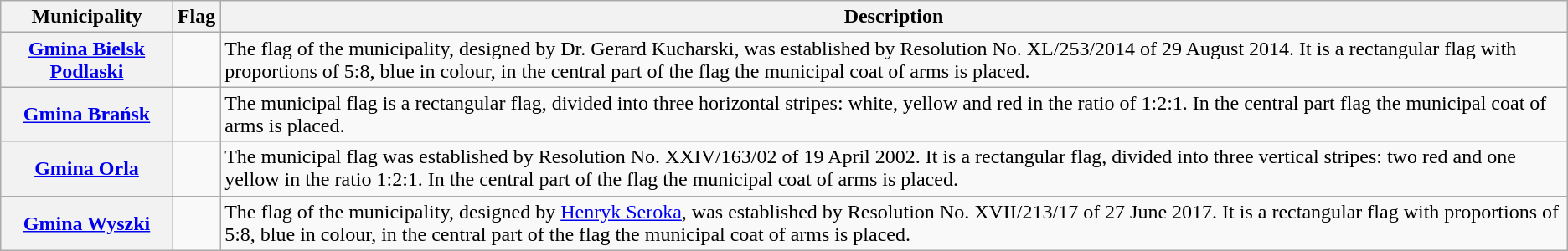<table class="wikitable sortable plainrowheaders">
<tr>
<th scope="col">Municipality</th>
<th scope="col" class="unsortable">Flag</th>
<th scope="col" class="unsortable">Description</th>
</tr>
<tr>
<th scope="row"><a href='#'>Gmina Bielsk Podlaski</a></th>
<td></td>
<td>The flag of the municipality, designed by Dr. Gerard Kucharski, was established by Resolution No. XL/253/2014 of 29 August 2014. It is a rectangular flag with proportions of 5:8, blue in colour, in the central part of the flag the municipal coat of arms is placed.</td>
</tr>
<tr>
<th scope="row"><a href='#'>Gmina Brańsk</a></th>
<td></td>
<td>The municipal flag is a rectangular flag, divided into three horizontal stripes: white, yellow and red in the ratio of 1:2:1. In the central part flag the municipal coat of arms is placed.</td>
</tr>
<tr>
<th scope="row"><a href='#'>Gmina Orla</a></th>
<td></td>
<td>The municipal flag was established by Resolution No. XXIV/163/02 of 19 April 2002. It is a rectangular flag, divided into three vertical stripes: two red and one yellow in the ratio 1:2:1. In the central part of the flag the municipal coat of arms is placed.</td>
</tr>
<tr>
<th scope="row"><a href='#'>Gmina Wyszki</a></th>
<td></td>
<td>The flag of the municipality, designed by <a href='#'>Henryk Seroka</a>, was established by Resolution No. XVII/213/17 of 27 June 2017. It is a rectangular flag with proportions of 5:8, blue in colour, in the central part of the flag the municipal coat of arms is placed.</td>
</tr>
</table>
